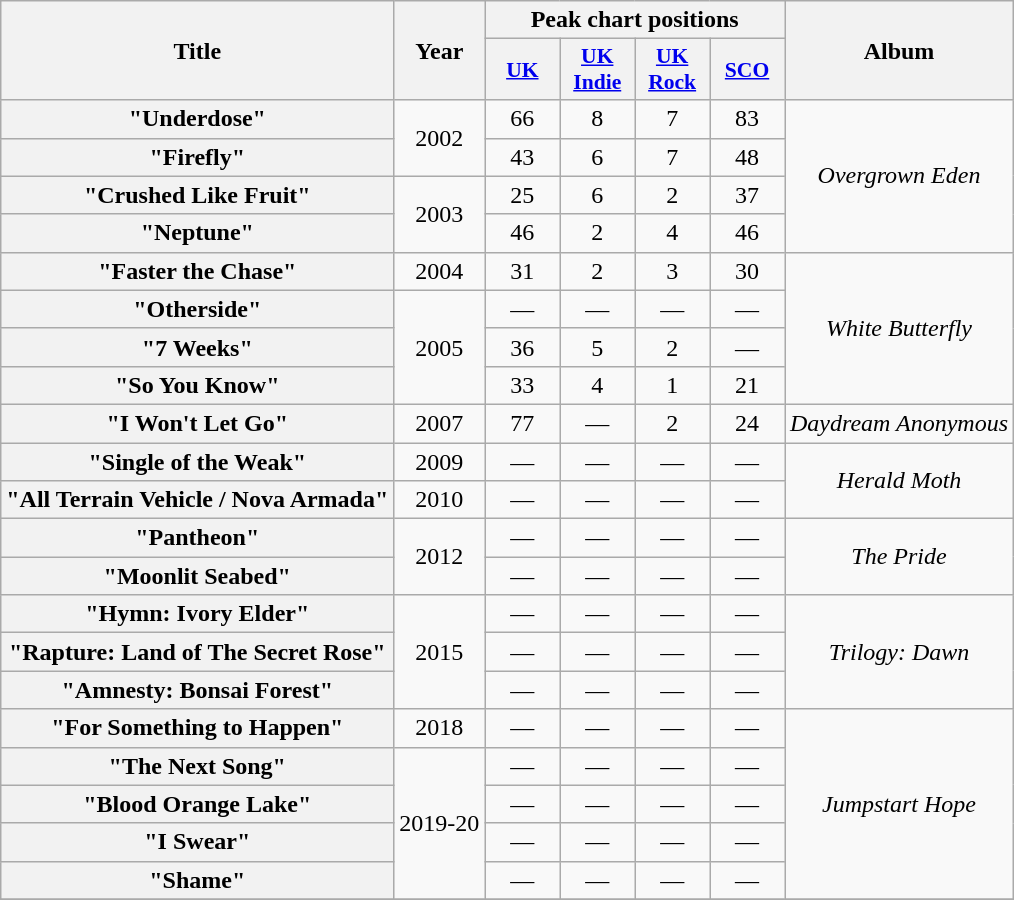<table class="wikitable plainrowheaders" style="text-align:center">
<tr>
<th scope="col" rowspan="2">Title</th>
<th scope="col" rowspan="2">Year</th>
<th scope="col" colspan="4">Peak chart positions</th>
<th scope="col" rowspan="2">Album</th>
</tr>
<tr>
<th scope="col" style="width:3em;font-size:90%;"><a href='#'>UK</a><br></th>
<th scope="col" style="width:3em;font-size:90%;"><a href='#'>UK<br>Indie</a></th>
<th scope="col" style="width:3em;font-size:90%;"><a href='#'>UK<br>Rock</a></th>
<th scope="col" style="width:3em;font-size:90%;"><a href='#'>SCO</a></th>
</tr>
<tr>
<th scope="row">"Underdose"</th>
<td rowspan=2>2002</td>
<td>66</td>
<td>8</td>
<td>7</td>
<td>83</td>
<td rowspan=4><em>Overgrown Eden</em></td>
</tr>
<tr>
<th scope="row">"Firefly"</th>
<td>43</td>
<td>6</td>
<td>7</td>
<td>48</td>
</tr>
<tr>
<th scope="row">"Crushed Like Fruit"</th>
<td rowspan=2>2003</td>
<td>25</td>
<td>6</td>
<td>2</td>
<td>37</td>
</tr>
<tr>
<th scope="row">"Neptune"</th>
<td>46</td>
<td>2</td>
<td>4</td>
<td>46</td>
</tr>
<tr>
<th scope="row">"Faster the Chase"</th>
<td rowspan=1>2004</td>
<td>31</td>
<td>2</td>
<td>3</td>
<td>30</td>
<td rowspan=4><em>White Butterfly</em></td>
</tr>
<tr>
<th scope="row">"Otherside"</th>
<td rowspan=3>2005</td>
<td>—</td>
<td>—</td>
<td>—</td>
<td>—</td>
</tr>
<tr>
<th scope="row">"7 Weeks"</th>
<td>36</td>
<td>5</td>
<td>2</td>
<td>—</td>
</tr>
<tr>
<th scope="row">"So You Know"</th>
<td>33</td>
<td>4</td>
<td>1</td>
<td>21</td>
</tr>
<tr>
<th scope="row">"I Won't Let Go"</th>
<td rowspan=1>2007</td>
<td>77</td>
<td>—</td>
<td>2</td>
<td>24</td>
<td rowspan=1><em>Daydream Anonymous</em></td>
</tr>
<tr>
<th scope="row">"Single of the Weak"</th>
<td rowspan=1>2009</td>
<td>—</td>
<td>—</td>
<td>—</td>
<td>—</td>
<td rowspan=2><em>Herald Moth</em></td>
</tr>
<tr>
<th scope="row">"All Terrain Vehicle / Nova Armada"</th>
<td rowspan=1>2010</td>
<td>—</td>
<td>—</td>
<td>—</td>
<td>—</td>
</tr>
<tr>
<th scope="row">"Pantheon"</th>
<td rowspan=2>2012</td>
<td>—</td>
<td>—</td>
<td>—</td>
<td>—</td>
<td rowspan=2><em>The Pride</em></td>
</tr>
<tr>
<th scope="row">"Moonlit Seabed"</th>
<td>—</td>
<td>—</td>
<td>—</td>
<td>—</td>
</tr>
<tr>
<th scope="row">"Hymn: Ivory Elder"</th>
<td rowspan=3>2015</td>
<td>—</td>
<td>—</td>
<td>—</td>
<td>—</td>
<td rowspan=3><em>Trilogy: Dawn</em></td>
</tr>
<tr>
<th scope="row">"Rapture: Land of The Secret Rose"</th>
<td>—</td>
<td>—</td>
<td>—</td>
<td>—</td>
</tr>
<tr>
<th scope="row">"Amnesty: Bonsai Forest"</th>
<td>—</td>
<td>—</td>
<td>—</td>
<td>—</td>
</tr>
<tr>
<th scope="row">"For Something to Happen"</th>
<td rowspan=1>2018</td>
<td>—</td>
<td>—</td>
<td>—</td>
<td>—</td>
<td rowspan=5><em>Jumpstart Hope</em></td>
</tr>
<tr>
<th scope="row">"The Next Song"</th>
<td rowspan=4>2019-20</td>
<td>—</td>
<td>—</td>
<td>—</td>
<td>—</td>
</tr>
<tr>
<th scope="row">"Blood Orange Lake"</th>
<td>—</td>
<td>—</td>
<td>—</td>
<td>—</td>
</tr>
<tr>
<th scope="row">"I Swear"</th>
<td>—</td>
<td>—</td>
<td>—</td>
<td>—</td>
</tr>
<tr>
<th scope="row">"Shame"</th>
<td>—</td>
<td>—</td>
<td>—</td>
<td>—</td>
</tr>
<tr>
</tr>
</table>
